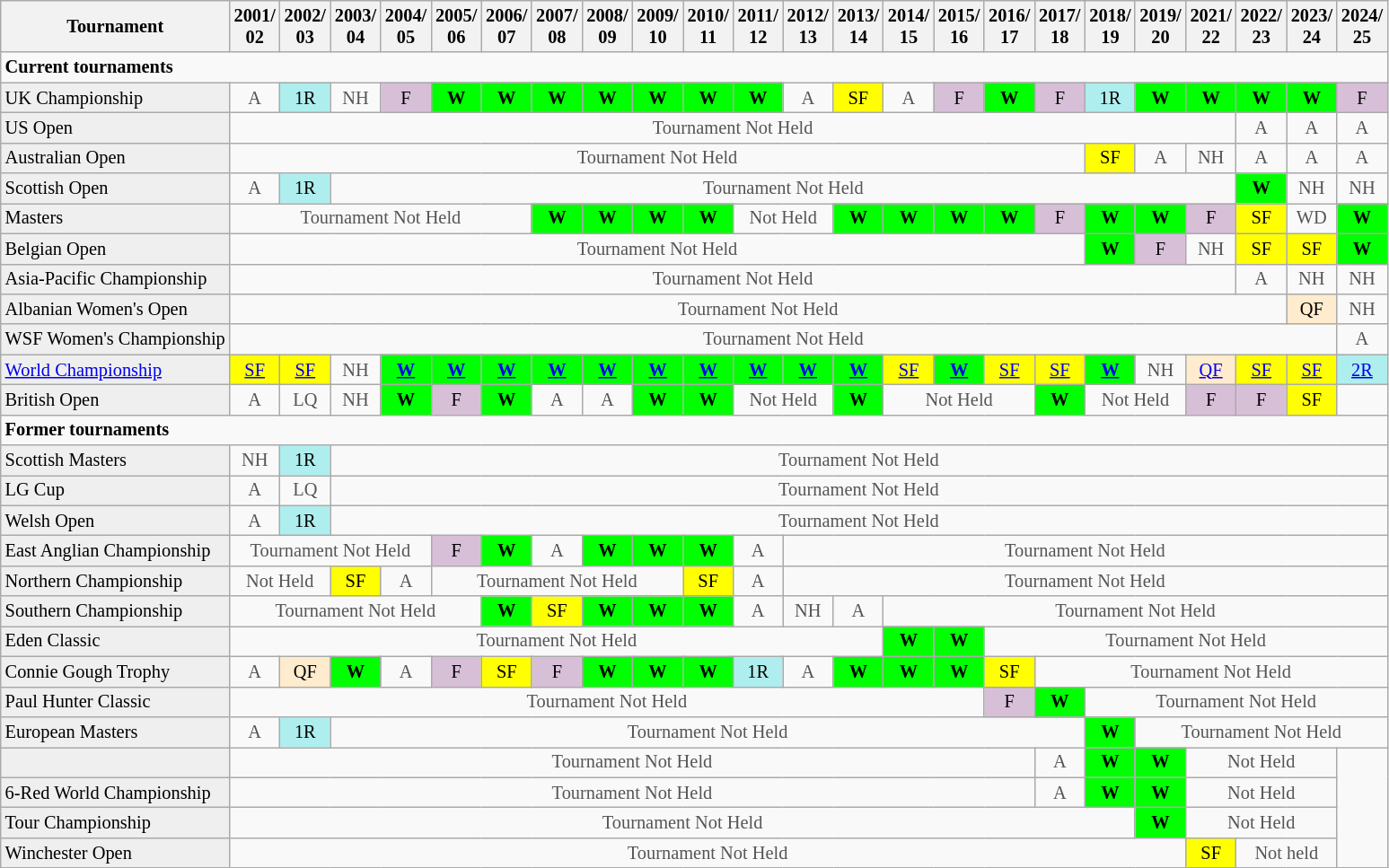<table class="wikitable" style="font-size:85%;">
<tr>
<th>Tournament</th>
<th>2001/<br>02</th>
<th>2002/<br>03</th>
<th>2003/<br>04</th>
<th>2004/<br>05</th>
<th>2005/<br>06</th>
<th>2006/<br>07</th>
<th>2007/<br>08</th>
<th>2008/<br>09</th>
<th>2009/<br>10</th>
<th>2010/<br>11</th>
<th>2011/<br>12</th>
<th>2012/<br>13</th>
<th>2013/<br>14</th>
<th>2014/<br>15</th>
<th>2015/<br>16</th>
<th>2016/<br>17</th>
<th>2017/<br>18</th>
<th>2018/<br>19</th>
<th>2019/<br>20</th>
<th>2021/<br>22</th>
<th>2022/<br>23</th>
<th>2023/<br>24</th>
<th>2024/<br>25</th>
</tr>
<tr>
<td colspan="30"><strong>Current tournaments</strong></td>
</tr>
<tr>
<td style="background:#EFEFEF;">UK Championship</td>
<td align="center" style="color:#555555;">A</td>
<td align="center" style="background:#afeeee;">1R</td>
<td align="center" style="color:#555555;">NH</td>
<td align="center" style="background:thistle;">F</td>
<td align="center" style="background:#00ff00;"><strong>W</strong></td>
<td align="center" style="background:#00ff00;"><strong>W</strong></td>
<td align="center" style="background:#00ff00;"><strong>W</strong></td>
<td align="center" style="background:#00ff00;"><strong>W</strong></td>
<td align="center" style="background:#00ff00;"><strong>W</strong></td>
<td align="center" style="background:#00ff00;"><strong>W</strong></td>
<td align="center" style="background:#00ff00;"><strong>W</strong></td>
<td align="center" style="color:#555555;">A</td>
<td align="center" style="background:yellow;">SF</td>
<td align="center" style="color:#555555;">A</td>
<td align="center" style="background:thistle;">F</td>
<td align="center" style="background:#00ff00;"><strong>W</strong></td>
<td align="center" style="background:thistle;">F</td>
<td align="center" style="background:#afeeee;">1R</td>
<td align="center" style="background:#00ff00;"><strong>W</strong></td>
<td align="center" style="background:#00ff00;"><strong>W</strong></td>
<td align="center" style="background:#00ff00;"><strong>W</strong></td>
<td align="center" style="background:#00ff00;"><strong>W</strong></td>
<td align="center" style="background:thistle;">F</td>
</tr>
<tr>
<td style="background:#EFEFEF;">US Open</td>
<td align="center" colspan="20" style="color:#555555;">Tournament Not Held</td>
<td align="center" style="color:#555555;">A</td>
<td align="center" style="color:#555555;">A</td>
<td align="center" style="color:#555555;">A</td>
</tr>
<tr>
<td style="background:#EFEFEF;">Australian Open</td>
<td align="center" colspan="17" style="color:#555555;">Tournament Not Held</td>
<td align="center" style="background:yellow;">SF</td>
<td align="center" style="color:#555555;">A</td>
<td align="center" style="color:#555555;">NH</td>
<td align="center" style="color:#555555;">A</td>
<td align="center" style="color:#555555;">A</td>
<td align="center" style="color:#555555;">A</td>
</tr>
<tr>
<td style="background:#EFEFEF;">Scottish Open</td>
<td align="center" style="color:#555555;">A</td>
<td align="center" style="background:#afeeee;">1R</td>
<td align="center" colspan="18" style="color:#555555;">Tournament Not Held</td>
<td align="center" style="background:#00ff00;"><strong>W</strong></td>
<td align="center" style="color:#555555;">NH</td>
<td align="center" style="color:#555555;">NH</td>
</tr>
<tr>
<td style="background:#EFEFEF;">Masters</td>
<td align="center" colspan="6" style="color:#555555;">Tournament Not Held</td>
<td align="center" style="background:#00ff00;"><strong>W</strong></td>
<td align="center" style="background:#00ff00;"><strong>W</strong></td>
<td align="center" style="background:#00ff00;"><strong>W</strong></td>
<td align="center" style="background:#00ff00;"><strong>W</strong></td>
<td align="center" colspan="2" style="color:#555555;">Not Held</td>
<td align="center" style="background:#00ff00;"><strong>W</strong></td>
<td align="center" style="background:#00ff00;"><strong>W</strong></td>
<td align="center" style="background:#00ff00;"><strong>W</strong></td>
<td align="center" style="background:#00ff00;"><strong>W</strong></td>
<td align="center" style="background:thistle;">F</td>
<td align="center" style="background:#00ff00;"><strong>W</strong></td>
<td align="center" style="background:#00ff00;"><strong>W</strong></td>
<td align="center" style="background:thistle;">F</td>
<td align="center" style="background:yellow;">SF</td>
<td align="center" style="color:#555555;">WD</td>
<td align="center" style="background:#00ff00;"><strong>W</strong></td>
</tr>
<tr>
<td style="background:#EFEFEF;">Belgian Open</td>
<td align="center" colspan="17" style="color:#555555;">Tournament Not Held</td>
<td align="center" style="background:#00ff00;"><strong>W</strong></td>
<td align="center" style="background:thistle;">F</td>
<td align="center" style="color:#555555;">NH</td>
<td align="center" style="background:yellow;">SF</td>
<td align="center" style="background:yellow;">SF</td>
<td align="center" style="background:#00ff00;"><strong>W</strong></td>
</tr>
<tr>
<td style="background:#EFEFEF;">Asia-Pacific Championship</td>
<td align="center" colspan="20" style="color:#555555;">Tournament Not Held</td>
<td align="center" style="color:#555555;">A</td>
<td align="center" style="color:#555555;">NH</td>
<td align="center" style="color:#555555;">NH</td>
</tr>
<tr>
<td style="background:#EFEFEF;">Albanian Women's Open</td>
<td align="center" colspan="21" style="color:#555555;">Tournament Not Held</td>
<td align="center" style="background:#ffebcd;">QF</td>
<td align="center" style="color:#555555;">NH</td>
</tr>
<tr>
<td style="background:#EFEFEF;">WSF Women's Championship</td>
<td align="center" colspan="22" style="color:#555555;">Tournament Not Held</td>
<td align="center" style="color:#555555;">A</td>
</tr>
<tr>
<td style="background:#EFEFEF;"><a href='#'>World Championship</a></td>
<td align="center" style="background:yellow;"><a href='#'>SF</a></td>
<td align="center" style="background:yellow;"><a href='#'>SF</a></td>
<td align="center" style="color:#555555;">NH</td>
<td align="center" style="background:#00ff00;"><a href='#'><strong>W</strong></a></td>
<td align="center" style="background:#00ff00;"><a href='#'><strong>W</strong></a></td>
<td align="center" style="background:#00ff00;"><a href='#'><strong>W</strong></a></td>
<td align="center" style="background:#00ff00;"><a href='#'><strong>W</strong></a></td>
<td align="center" style="background:#00ff00;"><a href='#'><strong>W</strong></a></td>
<td align="center" style="background:#00ff00;"><a href='#'><strong>W</strong></a></td>
<td align="center" style="background:#00ff00;"><a href='#'><strong>W</strong></a></td>
<td align="center" style="background:#00ff00;"><a href='#'><strong>W</strong></a></td>
<td align="center" style="background:#00ff00;"><a href='#'><strong>W</strong></a></td>
<td align="center" style="background:#00ff00;"><a href='#'><strong>W</strong></a></td>
<td align="center" style="background:yellow;"><a href='#'>SF</a></td>
<td align="center" style="background:#00ff00;"><a href='#'><strong>W</strong></a></td>
<td align="center" style="background:yellow;"><a href='#'>SF</a></td>
<td align="center" style="background:yellow;"><a href='#'>SF</a></td>
<td align="center" style="background:#00ff00;"><a href='#'><strong>W</strong></a></td>
<td align="center" style="color:#555555;">NH</td>
<td align="center" style="background:#ffebcd;"><a href='#'>QF</a></td>
<td align="center" style="background:yellow;"><a href='#'>SF</a></td>
<td align="center" style="background:yellow;"><a href='#'>SF</a></td>
<td align="center" style="background:#afeeee;"><a href='#'>2R</a></td>
</tr>
<tr>
<td style="background:#EFEFEF;">British Open</td>
<td align="center" style="color:#555555;">A</td>
<td align="center" style="color:#555555;">LQ</td>
<td align="center" style="color:#555555;">NH</td>
<td align="center" style="background:#00ff00;"><strong>W</strong></td>
<td align="center" style="background:thistle;">F</td>
<td align="center" style="background:#00ff00;"><strong>W</strong></td>
<td align="center" style="color:#555555;">A</td>
<td align="center" style="color:#555555;">A</td>
<td align="center" style="background:#00ff00;"><strong>W</strong></td>
<td align="center" style="background:#00ff00;"><strong>W</strong></td>
<td align="center" colspan="2" style="color:#555555;">Not Held</td>
<td align="center" style="background:#00ff00;"><strong>W</strong></td>
<td align="center" colspan="3" style="color:#555555;">Not Held</td>
<td align="center" style="background:#00ff00;"><strong>W</strong></td>
<td align="center" colspan="2" style="color:#555555;">Not Held</td>
<td align="center" style="background:thistle;">F</td>
<td align="center" style="background:thistle;">F</td>
<td align="center" style="background:yellow;">SF</td>
</tr>
<tr>
<td colspan="30"><strong>Former tournaments</strong></td>
</tr>
<tr>
<td style="background:#EFEFEF;">Scottish Masters</td>
<td align="center" style="color:#555555;">NH</td>
<td align="center" style="background:#afeeee;">1R</td>
<td align="center" colspan="31" style="color:#555555;">Tournament Not Held</td>
</tr>
<tr>
<td style="background:#EFEFEF;">LG Cup</td>
<td align="center" style="color:#555555;">A</td>
<td align="center" style="color:#555555;">LQ</td>
<td align="center" colspan="31" style="color:#555555;">Tournament Not Held</td>
</tr>
<tr>
<td style="background:#EFEFEF;">Welsh Open</td>
<td align="center" style="color:#555555;">A</td>
<td align="center" style="background:#afeeee;">1R</td>
<td align="center" colspan="31" style="color:#555555;">Tournament Not Held</td>
</tr>
<tr>
<td style="background:#EFEFEF;">East Anglian Championship</td>
<td align="center" colspan="4" style="color:#555555;">Tournament Not Held</td>
<td align="center" style="background:thistle;">F</td>
<td align="center" style="background:#00ff00;"><strong>W</strong></td>
<td align="center" style="color:#555555;">A</td>
<td align="center" style="background:#00ff00;"><strong>W</strong></td>
<td align="center" style="background:#00ff00;"><strong>W</strong></td>
<td align="center" style="background:#00ff00;"><strong>W</strong></td>
<td align="center" style="color:#555555;">A</td>
<td align="center" colspan="30" style="color:#555555;">Tournament Not Held</td>
</tr>
<tr>
<td style="background:#EFEFEF;">Northern Championship</td>
<td align="center" colspan="2" style="color:#555555;">Not Held</td>
<td align="center" style="background:yellow;">SF</td>
<td align="center" style="color:#555555;">A</td>
<td align="center" colspan="5" style="color:#555555;">Tournament Not Held</td>
<td align="center" style="background:yellow;">SF</td>
<td align="center" style="color:#555555;">A</td>
<td align="center" colspan="30" style="color:#555555;">Tournament Not Held</td>
</tr>
<tr>
<td style="background:#EFEFEF;">Southern Championship</td>
<td align="center" colspan="5" style="color:#555555;">Tournament Not Held</td>
<td align="center" style="background:#00ff00;"><strong>W</strong></td>
<td align="center" style="background:yellow;">SF</td>
<td align="center" style="background:#00ff00;"><strong>W</strong></td>
<td align="center" style="background:#00ff00;"><strong>W</strong></td>
<td align="center" style="background:#00ff00;"><strong>W</strong></td>
<td align="center" style="color:#555555;">A</td>
<td align="center" style="color:#555555;">NH</td>
<td align="center" style="color:#555555;">A</td>
<td align="center" colspan="30" style="color:#555555;">Tournament Not Held</td>
</tr>
<tr>
<td style="background:#EFEFEF;">Eden Classic</td>
<td align="center" colspan="13" style="color:#555555;">Tournament Not Held</td>
<td align="center" style="background:#00ff00;"><strong>W</strong></td>
<td align="center" style="background:#00ff00;"><strong>W</strong></td>
<td align="center" colspan="30" style="color:#555555;">Tournament Not Held</td>
</tr>
<tr>
<td style="background:#EFEFEF;">Connie Gough Trophy</td>
<td align="center" style="color:#555555;">A</td>
<td align="center" style="background:#ffebcd;">QF</td>
<td align="center" style="background:#00ff00;"><strong>W</strong></td>
<td align="center" style="color:#555555;">A</td>
<td align="center" style="background:thistle;">F</td>
<td align="center" style="background:yellow;">SF</td>
<td align="center" style="background:thistle;">F</td>
<td align="center" style="background:#00ff00;"><strong>W</strong></td>
<td align="center" style="background:#00ff00;"><strong>W</strong></td>
<td align="center" style="background:#00ff00;"><strong>W</strong></td>
<td align="center" style="background:#afeeee;">1R</td>
<td align="center" style="color:#555555;">A</td>
<td align="center" style="background:#00ff00;"><strong>W</strong></td>
<td align="center" style="background:#00ff00;"><strong>W</strong></td>
<td align="center" style="background:#00ff00;"><strong>W</strong></td>
<td align="center" style="background:yellow;">SF</td>
<td align="center" colspan="30" style="color:#555555;">Tournament Not Held</td>
</tr>
<tr>
<td style="background:#EFEFEF;">Paul Hunter Classic</td>
<td align="center" colspan="15" style="color:#555555;">Tournament Not Held</td>
<td align="center" style="background:thistle;">F</td>
<td align="center" style="background:#00ff00;"><strong>W</strong></td>
<td align="center" colspan="30" style="color:#555555;">Tournament Not Held</td>
</tr>
<tr>
<td style="background:#EFEFEF;">European Masters</td>
<td align="center" style="color:#555555;">A</td>
<td align="center" style="background:#afeeee;">1R</td>
<td align="center" colspan="15" style="color:#555555;">Tournament Not Held</td>
<td align="center" style="background:#00ff00;"><strong>W</strong></td>
<td align="center" colspan="30" style="color:#555555;">Tournament Not Held</td>
</tr>
<tr>
<td style="background:#EFEFEF;"></td>
<td align="center" colspan="16" style="color:#555555;">Tournament Not Held</td>
<td align="center" style="color:#555555;">A</td>
<td align="center" style="background:#00ff00;"><strong>W</strong></td>
<td align="center" style="background:#00ff00;"><strong>W</strong></td>
<td align="center" colspan="3" style="color:#555555;">Not Held</td>
</tr>
<tr>
<td style="background:#EFEFEF;">6-Red World Championship</td>
<td align="center" colspan="16" style="color:#555555;">Tournament Not Held</td>
<td align="center" style="color:#555555;">A</td>
<td align="center" style="background:#00ff00;"><strong>W</strong></td>
<td align="center" style="background:#00ff00;"><strong>W</strong></td>
<td align="center" colspan="3" style="color:#555555;">Not Held</td>
</tr>
<tr>
<td style="background:#EFEFEF;">Tour Championship</td>
<td align="center" colspan="18" style="color:#555555;">Tournament Not Held</td>
<td align="center" style="background:#00ff00;"><strong>W</strong></td>
<td align="center" colspan="3" style="color:#555555;">Not Held</td>
</tr>
<tr>
<td style="background:#EFEFEF;">Winchester Open</td>
<td align="center" colspan="19" style="color:#555555;">Tournament Not Held</td>
<td align="center" style="background:yellow;">SF</td>
<td align="center"  colspan="2" style="color:#555555;">Not held</td>
</tr>
</table>
